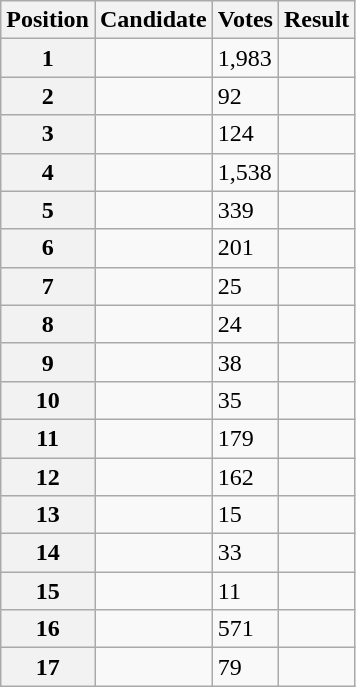<table class="wikitable sortable col3right">
<tr>
<th scope="col">Position</th>
<th scope="col">Candidate</th>
<th scope="col">Votes</th>
<th scope="col">Result</th>
</tr>
<tr>
<th scope="row">1</th>
<td></td>
<td>1,983</td>
<td></td>
</tr>
<tr>
<th scope="row">2</th>
<td></td>
<td>92</td>
<td></td>
</tr>
<tr>
<th scope="row">3</th>
<td></td>
<td>124</td>
<td></td>
</tr>
<tr>
<th scope="row">4</th>
<td></td>
<td>1,538</td>
<td></td>
</tr>
<tr>
<th scope="row">5</th>
<td></td>
<td>339</td>
<td></td>
</tr>
<tr>
<th scope="row">6</th>
<td></td>
<td>201</td>
<td></td>
</tr>
<tr>
<th scope="row">7</th>
<td></td>
<td>25</td>
<td></td>
</tr>
<tr>
<th scope="row">8</th>
<td></td>
<td>24</td>
<td></td>
</tr>
<tr>
<th scope="row">9</th>
<td></td>
<td>38</td>
<td></td>
</tr>
<tr>
<th scope="row">10</th>
<td></td>
<td>35</td>
<td></td>
</tr>
<tr>
<th scope="row">11</th>
<td></td>
<td>179</td>
<td></td>
</tr>
<tr>
<th scope="row">12</th>
<td></td>
<td>162</td>
<td></td>
</tr>
<tr>
<th scope="row">13</th>
<td></td>
<td>15</td>
<td></td>
</tr>
<tr>
<th scope="row">14</th>
<td></td>
<td>33</td>
<td></td>
</tr>
<tr>
<th scope="row">15</th>
<td></td>
<td>11</td>
<td></td>
</tr>
<tr>
<th scope="row">16</th>
<td></td>
<td>571</td>
<td></td>
</tr>
<tr>
<th scope="row">17</th>
<td></td>
<td>79</td>
<td></td>
</tr>
</table>
